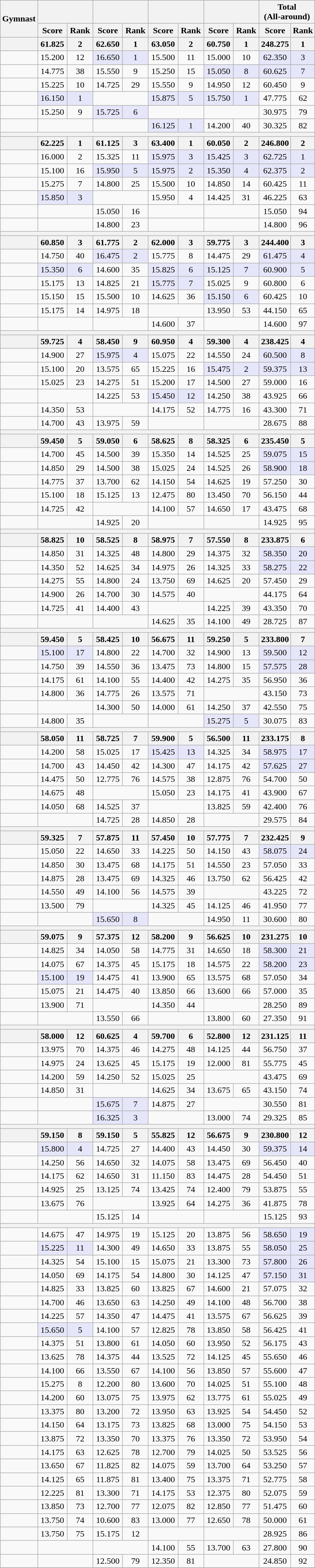<table class="wikitable" style="text-align:center">
<tr>
<th rowspan=2>Gymnast</th>
<th style="width:6em" colspan=2></th>
<th style="width:6em" colspan=2></th>
<th style="width:6em" colspan=2></th>
<th style="width:6em" colspan=2></th>
<th style="width:6em" colspan=2>Total<br>(All-around)</th>
</tr>
<tr>
<th>Score</th>
<th>Rank</th>
<th>Score</th>
<th>Rank</th>
<th>Score</th>
<th>Rank</th>
<th>Score</th>
<th>Rank</th>
<th>Score</th>
<th>Rank</th>
</tr>
<tr>
<th></th>
<th>61.825</th>
<th>2</th>
<th>62.650</th>
<th>1</th>
<th>63.050</th>
<th>2</th>
<th>60.750</th>
<th>1</th>
<th>248.275</th>
<th>1</th>
</tr>
<tr>
<td align=left></td>
<td>15.200</td>
<td>12</td>
<td bgcolor="lavender">16.650</td>
<td bgcolor="lavender">1</td>
<td>15.500</td>
<td>11</td>
<td>15.000</td>
<td>10</td>
<td bgcolor="lavender">62.350</td>
<td bgcolor="lavender">3</td>
</tr>
<tr>
<td align=left></td>
<td>14.775</td>
<td>38</td>
<td>15.550</td>
<td>9</td>
<td>15.250</td>
<td>15</td>
<td bgcolor="lavender">15.050</td>
<td bgcolor="lavender">8</td>
<td bgcolor="lavender">60.625</td>
<td bgcolor="lavender">7</td>
</tr>
<tr>
<td align=left></td>
<td>15.225</td>
<td>10</td>
<td>14.725</td>
<td>29</td>
<td>15.550</td>
<td>9</td>
<td>14.950</td>
<td>12</td>
<td>60.450</td>
<td>9</td>
</tr>
<tr>
<td align=left></td>
<td bgcolor="lavender">16.150</td>
<td bgcolor="lavender">1</td>
<td colspan=2> </td>
<td bgcolor="lavender">15.875</td>
<td bgcolor="lavender">5</td>
<td bgcolor="lavender">15.750</td>
<td bgcolor="lavender">1</td>
<td>47.775</td>
<td>62</td>
</tr>
<tr>
<td align=left></td>
<td>15.250</td>
<td>9</td>
<td bgcolor="lavender">15.725</td>
<td bgcolor="lavender">6</td>
<td colspan=2> </td>
<td colspan=2> </td>
<td>30.975</td>
<td>79</td>
</tr>
<tr>
<td align=left></td>
<td colspan=2> </td>
<td colspan=2> </td>
<td bgcolor="lavender">16.125</td>
<td bgcolor="lavender">1</td>
<td>14.200</td>
<td>40</td>
<td>30.325</td>
<td>82</td>
</tr>
<tr>
<th colspan=11></th>
</tr>
<tr>
<th></th>
<th>62.225</th>
<th>1</th>
<th>61.125</th>
<th>3</th>
<th>63.400</th>
<th>1</th>
<th>60.050</th>
<th>2</th>
<th>246.800</th>
<th>2</th>
</tr>
<tr>
<td align=left></td>
<td>16.000</td>
<td>2</td>
<td>15.325</td>
<td>11</td>
<td bgcolor="lavender">15.975</td>
<td bgcolor="lavender">3</td>
<td bgcolor="lavender">15.425</td>
<td bgcolor="lavender">3</td>
<td bgcolor="lavender">62.725</td>
<td bgcolor="lavender">1</td>
</tr>
<tr>
<td align=left></td>
<td>15.100</td>
<td>16</td>
<td bgcolor="lavender">15.950</td>
<td bgcolor="lavender">5</td>
<td bgcolor="lavender">15.975</td>
<td bgcolor="lavender">2</td>
<td bgcolor="lavender">15.350</td>
<td bgcolor="lavender">4</td>
<td bgcolor="lavender">62.375</td>
<td bgcolor="lavender">2</td>
</tr>
<tr>
<td align=left></td>
<td>15.275</td>
<td>7</td>
<td>14.800</td>
<td>25</td>
<td>15.500</td>
<td>10</td>
<td>14.850</td>
<td>14</td>
<td>60.425</td>
<td>11</td>
</tr>
<tr>
<td align=left></td>
<td bgcolor="lavender">15.850</td>
<td bgcolor="lavender">3</td>
<td colspan=2> </td>
<td>15.950</td>
<td>4</td>
<td>14.425</td>
<td>31</td>
<td>46.225</td>
<td>63</td>
</tr>
<tr>
<td align=left></td>
<td colspan=2> </td>
<td>15.050</td>
<td>16</td>
<td colspan=2> </td>
<td colspan=2> </td>
<td>15.050</td>
<td>94</td>
</tr>
<tr>
<td align=left></td>
<td colspan=2> </td>
<td>14.800</td>
<td>23</td>
<td colspan=2> </td>
<td colspan=2> </td>
<td>14.800</td>
<td>96</td>
</tr>
<tr>
<th colspan=11></th>
</tr>
<tr>
<th></th>
<th>60.850</th>
<th>3</th>
<th>61.775</th>
<th>2</th>
<th>62.000</th>
<th>3</th>
<th>59.775</th>
<th>3</th>
<th>244.400</th>
<th>3</th>
</tr>
<tr>
<td align=left></td>
<td>14.750</td>
<td>40</td>
<td bgcolor="lavender">16.475</td>
<td bgcolor="lavender">2</td>
<td>15.775</td>
<td>8</td>
<td>14.475</td>
<td>29</td>
<td bgcolor="lavender">61.475</td>
<td bgcolor="lavender">4</td>
</tr>
<tr>
<td align=left></td>
<td bgcolor="lavender">15.350</td>
<td bgcolor="lavender">6</td>
<td>14.600</td>
<td>35</td>
<td bgcolor="lavender">15.825</td>
<td bgcolor="lavender">6</td>
<td bgcolor="lavender">15.125</td>
<td bgcolor="lavender">7</td>
<td bgcolor="lavender">60.900</td>
<td bgcolor="lavender">5</td>
</tr>
<tr>
<td align=left></td>
<td>15.175</td>
<td>13</td>
<td>14.825</td>
<td>21</td>
<td bgcolor="lavender">15.775</td>
<td bgcolor="lavender">7</td>
<td>15.025</td>
<td>9</td>
<td>60.800</td>
<td>6</td>
</tr>
<tr>
<td align=left></td>
<td>15.150</td>
<td>15</td>
<td>15.500</td>
<td>10</td>
<td>14.625</td>
<td>36</td>
<td bgcolor="lavender">15.150</td>
<td bgcolor="lavender">6</td>
<td>60.425</td>
<td>10</td>
</tr>
<tr>
<td align=left></td>
<td>15.175</td>
<td>14</td>
<td>14.975</td>
<td>18</td>
<td colspan=2> </td>
<td>13.950</td>
<td>53</td>
<td>44.150</td>
<td>65</td>
</tr>
<tr>
<td align=left></td>
<td colspan=2> </td>
<td colspan=2> </td>
<td>14.600</td>
<td>37</td>
<td colspan=2> </td>
<td>14.600</td>
<td>97</td>
</tr>
<tr>
<th colspan=11></th>
</tr>
<tr>
<th></th>
<th>59.725</th>
<th>4</th>
<th>58.450</th>
<th>9</th>
<th>60.950</th>
<th>4</th>
<th>59.300</th>
<th>4</th>
<th>238.425</th>
<th>4</th>
</tr>
<tr>
<td align=left></td>
<td>14.900</td>
<td>27</td>
<td bgcolor="lavender">15.975</td>
<td bgcolor="lavender">4</td>
<td>15.075</td>
<td>22</td>
<td>14.550</td>
<td>24</td>
<td bgcolor="lavender">60.500</td>
<td bgcolor="lavender">8</td>
</tr>
<tr>
<td align=left></td>
<td>15.100</td>
<td>20</td>
<td>13.575</td>
<td>65</td>
<td>15.225</td>
<td>16</td>
<td bgcolor="lavender">15.475</td>
<td bgcolor="lavender">2</td>
<td bgcolor="lavender">59.375</td>
<td bgcolor="lavender">13</td>
</tr>
<tr>
<td align=left></td>
<td>15.025</td>
<td>23</td>
<td>14.275</td>
<td>51</td>
<td>15.200</td>
<td>17</td>
<td>14.500</td>
<td>27</td>
<td>59.000</td>
<td>16</td>
</tr>
<tr>
<td align=left></td>
<td colspan=2> </td>
<td>14.225</td>
<td>53</td>
<td bgcolor="lavender">15.450</td>
<td bgcolor="lavender">12</td>
<td>14.250</td>
<td>38</td>
<td>43.925</td>
<td>66</td>
</tr>
<tr>
<td align=left></td>
<td>14.350</td>
<td>53</td>
<td colspan=2> </td>
<td>14.175</td>
<td>52</td>
<td>14.775</td>
<td>16</td>
<td>43.300</td>
<td>71</td>
</tr>
<tr>
<td align=left></td>
<td>14.700</td>
<td>43</td>
<td>13.975</td>
<td>59</td>
<td colspan=2> </td>
<td colspan=2> </td>
<td>28.675</td>
<td>88</td>
</tr>
<tr>
<th colspan=11></th>
</tr>
<tr>
<th></th>
<th>59.450</th>
<th>5</th>
<th>59.050</th>
<th>6</th>
<th>58.625</th>
<th>8</th>
<th>58.325</th>
<th>6</th>
<th>235.450</th>
<th>5</th>
</tr>
<tr>
<td align=left></td>
<td>14.700</td>
<td>45</td>
<td>14.500</td>
<td>39</td>
<td>15.350</td>
<td>14</td>
<td>14.525</td>
<td>25</td>
<td bgcolor="lavender">59.075</td>
<td bgcolor="lavender">15</td>
</tr>
<tr>
<td align=left></td>
<td>14.850</td>
<td>29</td>
<td>14.500</td>
<td>38</td>
<td>15.025</td>
<td>24</td>
<td>14.525</td>
<td>26</td>
<td bgcolor="lavender">58.900</td>
<td bgcolor="lavender">18</td>
</tr>
<tr>
<td align=left></td>
<td>14.775</td>
<td>37</td>
<td>13.700</td>
<td>62</td>
<td>14.150</td>
<td>54</td>
<td>14.625</td>
<td>19</td>
<td>57.250</td>
<td>30</td>
</tr>
<tr>
<td align=left></td>
<td>15.100</td>
<td>18</td>
<td>15.125</td>
<td>13</td>
<td>12.475</td>
<td>80</td>
<td>13.450</td>
<td>70</td>
<td>56.150</td>
<td>44</td>
</tr>
<tr>
<td align=left></td>
<td>14.725</td>
<td>42</td>
<td colspan=2> </td>
<td>14.100</td>
<td>57</td>
<td>14.650</td>
<td>17</td>
<td>43.475</td>
<td>68</td>
</tr>
<tr>
<td align=left></td>
<td colspan=2> </td>
<td>14.925</td>
<td>20</td>
<td colspan=2> </td>
<td colspan=2> </td>
<td>14.925</td>
<td>95</td>
</tr>
<tr>
<th colspan=11></th>
</tr>
<tr>
<th></th>
<th>58.825</th>
<th>10</th>
<th>58.525</th>
<th>8</th>
<th>58.975</th>
<th>7</th>
<th>57.550</th>
<th>8</th>
<th>233.875</th>
<th>6</th>
</tr>
<tr>
<td align=left></td>
<td>14.850</td>
<td>31</td>
<td>14.325</td>
<td>48</td>
<td>14.800</td>
<td>29</td>
<td>14.375</td>
<td>32</td>
<td bgcolor="lavender">58.350</td>
<td bgcolor="lavender">20</td>
</tr>
<tr>
<td align=left></td>
<td>14.350</td>
<td>52</td>
<td>14.625</td>
<td>34</td>
<td>14.975</td>
<td>26</td>
<td>14.325</td>
<td>33</td>
<td bgcolor="lavender">58.275</td>
<td bgcolor="lavender">22</td>
</tr>
<tr>
<td align=left></td>
<td>14.275</td>
<td>55</td>
<td>14.800</td>
<td>24</td>
<td>13.750</td>
<td>69</td>
<td>14.625</td>
<td>20</td>
<td>57.450</td>
<td>29</td>
</tr>
<tr>
<td align=left></td>
<td>14.900</td>
<td>26</td>
<td>14.700</td>
<td>30</td>
<td>14.575</td>
<td>40</td>
<td colspan=2> </td>
<td>44.175</td>
<td>64</td>
</tr>
<tr>
<td align=left></td>
<td>14.725</td>
<td>41</td>
<td>14.400</td>
<td>43</td>
<td colspan=2> </td>
<td>14.225</td>
<td>39</td>
<td>43.350</td>
<td>70</td>
</tr>
<tr>
<td align=left></td>
<td colspan=2> </td>
<td colspan=2> </td>
<td>14.625</td>
<td>35</td>
<td>14.100</td>
<td>49</td>
<td>28.725</td>
<td>87</td>
</tr>
<tr>
<th colspan=11></th>
</tr>
<tr>
<th></th>
<th>59.450</th>
<th>5</th>
<th>58.425</th>
<th>10</th>
<th>56.675</th>
<th>11</th>
<th>59.250</th>
<th>5</th>
<th>233.800</th>
<th>7</th>
</tr>
<tr>
<td align=left></td>
<td bgcolor="lavender">15.100</td>
<td bgcolor="lavender">17</td>
<td>14.800</td>
<td>22</td>
<td>14.700</td>
<td>32</td>
<td>14.900</td>
<td>13</td>
<td bgcolor="lavender">59.500</td>
<td bgcolor="lavender">12</td>
</tr>
<tr>
<td align=left></td>
<td>14.750</td>
<td>39</td>
<td>14.550</td>
<td>36</td>
<td>13.475</td>
<td>73</td>
<td>14.800</td>
<td>15</td>
<td bgcolor="lavender">57.575</td>
<td bgcolor="lavender">28</td>
</tr>
<tr>
<td align=left></td>
<td>14.175</td>
<td>61</td>
<td>14.100</td>
<td>55</td>
<td>14.400</td>
<td>42</td>
<td>14.275</td>
<td>35</td>
<td>56.950</td>
<td>36</td>
</tr>
<tr>
<td align=left></td>
<td>14.800</td>
<td>36</td>
<td>14.775</td>
<td>26</td>
<td>13.575</td>
<td>71</td>
<td colspan=2> </td>
<td>43.150</td>
<td>73</td>
</tr>
<tr>
<td align=left></td>
<td colspan=2> </td>
<td>14.300</td>
<td>50</td>
<td>14.000</td>
<td>61</td>
<td>14.250</td>
<td>37</td>
<td>42.550</td>
<td>75</td>
</tr>
<tr>
<td align=left></td>
<td>14.800</td>
<td>35</td>
<td colspan=2> </td>
<td colspan=2> </td>
<td bgcolor="lavender">15.275</td>
<td bgcolor="lavender">5</td>
<td>30.075</td>
<td>83</td>
</tr>
<tr>
<th colspan=11></th>
</tr>
<tr>
<th></th>
<th>58.050</th>
<th>11</th>
<th>58.725</th>
<th>7</th>
<th>59.900</th>
<th>5</th>
<th>56.500</th>
<th>11</th>
<th>233.175</th>
<th>8</th>
</tr>
<tr>
<td align=left></td>
<td>14.200</td>
<td>58</td>
<td>15.025</td>
<td>17</td>
<td bgcolor="lavender">15.425</td>
<td bgcolor="lavender">13</td>
<td>14.325</td>
<td>34</td>
<td bgcolor="lavender">58.975</td>
<td bgcolor="lavender">17</td>
</tr>
<tr>
<td align=left></td>
<td>14.700</td>
<td>43</td>
<td>14.450</td>
<td>42</td>
<td>14.300</td>
<td>47</td>
<td>14.175</td>
<td>42</td>
<td bgcolor="lavender">57.625</td>
<td bgcolor="lavender">27</td>
</tr>
<tr>
<td align=left></td>
<td>14.475</td>
<td>50</td>
<td>12.775</td>
<td>76</td>
<td>14.575</td>
<td>38</td>
<td>12.875</td>
<td>76</td>
<td>54.700</td>
<td>50</td>
</tr>
<tr>
<td align=left></td>
<td>14.675</td>
<td>48</td>
<td colspan=2> </td>
<td>15.050</td>
<td>23</td>
<td>14.175</td>
<td>41</td>
<td>43.900</td>
<td>67</td>
</tr>
<tr>
<td align=left></td>
<td>14.050</td>
<td>68</td>
<td>14.525</td>
<td>37</td>
<td colspan=2> </td>
<td>13.825</td>
<td>59</td>
<td>42.400</td>
<td>76</td>
</tr>
<tr>
<td align=left></td>
<td colspan=2> </td>
<td>14.725</td>
<td>28</td>
<td>14.850</td>
<td>28</td>
<td colspan=2> </td>
<td>29.575</td>
<td>84</td>
</tr>
<tr>
<th colspan=11></th>
</tr>
<tr>
<th></th>
<th>59.325</th>
<th>7</th>
<th>57.875</th>
<th>11</th>
<th>57.450</th>
<th>10</th>
<th>57.775</th>
<th>7</th>
<th>232.425</th>
<th>9</th>
</tr>
<tr>
<td align=left></td>
<td>15.050</td>
<td>22</td>
<td>14.650</td>
<td>33</td>
<td>14.225</td>
<td>50</td>
<td>14.150</td>
<td>43</td>
<td bgcolor="lavender">58.075</td>
<td bgcolor="lavender">24</td>
</tr>
<tr>
<td align=left></td>
<td>14.850</td>
<td>30</td>
<td>13.475</td>
<td>68</td>
<td>14.175</td>
<td>51</td>
<td>14.550</td>
<td>23</td>
<td>57.050</td>
<td>33</td>
</tr>
<tr>
<td align=left></td>
<td>14.875</td>
<td>28</td>
<td>13.475</td>
<td>69</td>
<td>14.325</td>
<td>46</td>
<td>13.750</td>
<td>62</td>
<td>56.425</td>
<td>42</td>
</tr>
<tr>
<td align=left></td>
<td>14.550</td>
<td>49</td>
<td>14.100</td>
<td>56</td>
<td>14.575</td>
<td>39</td>
<td colspan=2> </td>
<td>43.225</td>
<td>72</td>
</tr>
<tr>
<td align=left></td>
<td>13.500</td>
<td>79</td>
<td colspan=2> </td>
<td>14.325</td>
<td>45</td>
<td>14.125</td>
<td>46</td>
<td>41.950</td>
<td>77</td>
</tr>
<tr>
<td align=left></td>
<td colspan=2> </td>
<td bgcolor="lavender">15.650</td>
<td bgcolor="lavender">8</td>
<td colspan=2> </td>
<td>14.950</td>
<td>11</td>
<td>30.600</td>
<td>80</td>
</tr>
<tr>
<th colspan=11></th>
</tr>
<tr>
<th></th>
<th>59.075</th>
<th>9</th>
<th>57.375</th>
<th>12</th>
<th>58.200</th>
<th>9</th>
<th>56.625</th>
<th>10</th>
<th>231.275</th>
<th>10</th>
</tr>
<tr>
<td align=left></td>
<td>14.825</td>
<td>34</td>
<td>14.050</td>
<td>58</td>
<td>14.775</td>
<td>31</td>
<td>14.650</td>
<td>18</td>
<td bgcolor="lavender">58.300</td>
<td bgcolor="lavender">21</td>
</tr>
<tr>
<td align=left></td>
<td>14.075</td>
<td>67</td>
<td>14.375</td>
<td>45</td>
<td>15.175</td>
<td>18</td>
<td>14.575</td>
<td>22</td>
<td bgcolor="lavender">58.200</td>
<td bgcolor="lavender">23</td>
</tr>
<tr>
<td align=left></td>
<td bgcolor="lavender">15.100</td>
<td bgcolor="lavender">19</td>
<td>14.475</td>
<td>41</td>
<td>13.900</td>
<td>65</td>
<td>13.575</td>
<td>68</td>
<td>57.050</td>
<td>34</td>
</tr>
<tr>
<td align=left></td>
<td>15.075</td>
<td>21</td>
<td>14.475</td>
<td>40</td>
<td>13.850</td>
<td>66</td>
<td>13.600</td>
<td>66</td>
<td>57.000</td>
<td>35</td>
</tr>
<tr>
<td align=left></td>
<td>13.900</td>
<td>71</td>
<td colspan=2> </td>
<td>14.350</td>
<td>44</td>
<td colspan=2> </td>
<td>28.250</td>
<td>89</td>
</tr>
<tr>
<td align=left></td>
<td colspan=2> </td>
<td>13.550</td>
<td>66</td>
<td colspan=2> </td>
<td>13.800</td>
<td>60</td>
<td>27.350</td>
<td>91</td>
</tr>
<tr>
<th colspan=11></th>
</tr>
<tr>
<th></th>
<th>58.000</th>
<th>12</th>
<th>60.625</th>
<th>4</th>
<th>59.700</th>
<th>6</th>
<th>52.800</th>
<th>12</th>
<th>231.125</th>
<th>11</th>
</tr>
<tr>
<td align=left></td>
<td>13.975</td>
<td>70</td>
<td>14.375</td>
<td>46</td>
<td>14.275</td>
<td>48</td>
<td>14.125</td>
<td>44</td>
<td>56.750</td>
<td>37</td>
</tr>
<tr>
<td align=left></td>
<td>14.975</td>
<td>24</td>
<td>13.625</td>
<td>45</td>
<td>15.175</td>
<td>19</td>
<td>12.000</td>
<td>81</td>
<td>55.775</td>
<td>45</td>
</tr>
<tr>
<td align=left></td>
<td>14.200</td>
<td>59</td>
<td>14.250</td>
<td>52</td>
<td>15.025</td>
<td>25</td>
<td colspan=2> </td>
<td>43.475</td>
<td>69</td>
</tr>
<tr>
<td align=left></td>
<td>14.850</td>
<td>31</td>
<td colspan=2> </td>
<td>14.625</td>
<td>34</td>
<td>13.675</td>
<td>65</td>
<td>43.150</td>
<td>74</td>
</tr>
<tr>
<td align=left></td>
<td colspan=2> </td>
<td bgcolor="lavender">15.675</td>
<td bgcolor="lavender">7</td>
<td>14.875</td>
<td>27</td>
<td colspan=2> </td>
<td>30.550</td>
<td>81</td>
</tr>
<tr>
<td align=left></td>
<td colspan=2> </td>
<td bgcolor="lavender">16.325</td>
<td bgcolor="lavender">3</td>
<td colspan=2> </td>
<td>13.000</td>
<td>74</td>
<td>29.325</td>
<td>85</td>
</tr>
<tr>
<th colspan=11></th>
</tr>
<tr>
<th></th>
<th>59.150</th>
<th>8</th>
<th>59.150</th>
<th>5</th>
<th>55.825</th>
<th>12</th>
<th>56.675</th>
<th>9</th>
<th>230.800</th>
<th>12</th>
</tr>
<tr>
<td align=left></td>
<td bgcolor="lavender">15.800</td>
<td bgcolor="lavender">4</td>
<td>14.725</td>
<td>27</td>
<td>14.400</td>
<td>43</td>
<td>14.450</td>
<td>30</td>
<td bgcolor="lavender">59.375</td>
<td bgcolor="lavender">14</td>
</tr>
<tr>
<td align=left></td>
<td>14.250</td>
<td>56</td>
<td>14.650</td>
<td>32</td>
<td>14.075</td>
<td>58</td>
<td>13.475</td>
<td>69</td>
<td>56.450</td>
<td>40</td>
</tr>
<tr>
<td align=left></td>
<td>14.175</td>
<td>62</td>
<td>14.650</td>
<td>31</td>
<td>11.150</td>
<td>83</td>
<td>14.475</td>
<td>28</td>
<td>54.450</td>
<td>51</td>
</tr>
<tr>
<td align=left></td>
<td>14.925</td>
<td>25</td>
<td>13.125</td>
<td>74</td>
<td>13.425</td>
<td>74</td>
<td>12.400</td>
<td>79</td>
<td>53.875</td>
<td>55</td>
</tr>
<tr>
<td align=left></td>
<td>13.675</td>
<td>76</td>
<td colspan=2> </td>
<td>13.925</td>
<td>64</td>
<td>14.275</td>
<td>36</td>
<td>41.875</td>
<td>78</td>
</tr>
<tr>
<td align=left></td>
<td colspan=2> </td>
<td>15.125</td>
<td>14</td>
<td colspan=2> </td>
<td colspan=2> </td>
<td>15.125</td>
<td>93</td>
</tr>
<tr>
<th colspan=11></th>
</tr>
<tr>
<td align=left></td>
<td>14.675</td>
<td>47</td>
<td>14.975</td>
<td>19</td>
<td>15.125</td>
<td>20</td>
<td>13.875</td>
<td>56</td>
<td bgcolor="lavender">58.650</td>
<td bgcolor="lavender">19</td>
</tr>
<tr>
<td align=left></td>
<td bgcolor="lavender">15.225</td>
<td bgcolor="lavender">11</td>
<td>14.300</td>
<td>49</td>
<td>14.650</td>
<td>33</td>
<td>13.875</td>
<td>55</td>
<td bgcolor="lavender">58.050</td>
<td bgcolor="lavender">25</td>
</tr>
<tr>
<td align=left></td>
<td>14.325</td>
<td>54</td>
<td>15.100</td>
<td>15</td>
<td>15.075</td>
<td>21</td>
<td>13.300</td>
<td>73</td>
<td bgcolor="lavender">57.800</td>
<td bgcolor="lavender">26</td>
</tr>
<tr>
<td align=left></td>
<td>14.050</td>
<td>69</td>
<td>14.175</td>
<td>54</td>
<td>14.800</td>
<td>30</td>
<td>14.125</td>
<td>47</td>
<td bgcolor="lavender">57.150</td>
<td bgcolor="lavender">31</td>
</tr>
<tr>
<td align=left></td>
<td>14.825</td>
<td>33</td>
<td>13.825</td>
<td>60</td>
<td>13.825</td>
<td>67</td>
<td>14.600</td>
<td>21</td>
<td>57.075</td>
<td>32</td>
</tr>
<tr>
<td align=left></td>
<td>14.700</td>
<td>46</td>
<td>13.650</td>
<td>63</td>
<td>14.250</td>
<td>49</td>
<td>14.100</td>
<td>48</td>
<td>56.700</td>
<td>38</td>
</tr>
<tr>
<td align=left></td>
<td>14.225</td>
<td>57</td>
<td>14.350</td>
<td>47</td>
<td>14.475</td>
<td>41</td>
<td>13.575</td>
<td>67</td>
<td>56.625</td>
<td>39</td>
</tr>
<tr>
<td align=left></td>
<td bgcolor="lavender">15.650</td>
<td bgcolor="lavender">5</td>
<td>14.100</td>
<td>57</td>
<td>12.825</td>
<td>78</td>
<td>13.850</td>
<td>58</td>
<td>56.425</td>
<td>41</td>
</tr>
<tr>
<td align=left></td>
<td>14.375</td>
<td>51</td>
<td>13.800</td>
<td>61</td>
<td>14.050</td>
<td>60</td>
<td>13.950</td>
<td>52</td>
<td>56.175</td>
<td>43</td>
</tr>
<tr>
<td align=left></td>
<td>13.625</td>
<td>78</td>
<td>14.375</td>
<td>44</td>
<td>13.525</td>
<td>72</td>
<td>14.125</td>
<td>45</td>
<td>55.650</td>
<td>46</td>
</tr>
<tr>
<td align=left></td>
<td>14.100</td>
<td>66</td>
<td>13.550</td>
<td>67</td>
<td>14.100</td>
<td>56</td>
<td>13.850</td>
<td>57</td>
<td>55.600</td>
<td>47</td>
</tr>
<tr>
<td align=left></td>
<td>15.275</td>
<td>8</td>
<td>12.200</td>
<td>80</td>
<td>13.600</td>
<td>70</td>
<td>14.025</td>
<td>51</td>
<td>55.100</td>
<td>48</td>
</tr>
<tr>
<td align=left></td>
<td>14.200</td>
<td>60</td>
<td>13.075</td>
<td>75</td>
<td>13.975</td>
<td>62</td>
<td>13.775</td>
<td>61</td>
<td>55.025</td>
<td>49</td>
</tr>
<tr>
<td align=left></td>
<td>13.375</td>
<td>80</td>
<td>13.200</td>
<td>72</td>
<td>13.950</td>
<td>63</td>
<td>13.925</td>
<td>54</td>
<td>54.450</td>
<td>52</td>
</tr>
<tr>
<td align=left></td>
<td>14.150</td>
<td>64</td>
<td>13.175</td>
<td>73</td>
<td>13.825</td>
<td>68</td>
<td>13.000</td>
<td>75</td>
<td>54.150</td>
<td>53</td>
</tr>
<tr>
<td align=left></td>
<td>13.875</td>
<td>72</td>
<td>13.350</td>
<td>70</td>
<td>13.375</td>
<td>76</td>
<td>13.350</td>
<td>72</td>
<td>53.950</td>
<td>54</td>
</tr>
<tr>
<td align=left></td>
<td>14.175</td>
<td>63</td>
<td>12.625</td>
<td>78</td>
<td>12.700</td>
<td>79</td>
<td>14.025</td>
<td>50</td>
<td>53.525</td>
<td>56</td>
</tr>
<tr>
<td align=left></td>
<td>13.650</td>
<td>67</td>
<td>11.825</td>
<td>82</td>
<td>14.075</td>
<td>59</td>
<td>13.700</td>
<td>64</td>
<td>53.250</td>
<td>57</td>
</tr>
<tr>
<td align=left></td>
<td>14.125</td>
<td>65</td>
<td>11.875</td>
<td>81</td>
<td>13.400</td>
<td>75</td>
<td>13.375</td>
<td>71</td>
<td>52.775</td>
<td>58</td>
</tr>
<tr>
<td align=left></td>
<td>12.225</td>
<td>81</td>
<td>13.300</td>
<td>71</td>
<td>14.175</td>
<td>53</td>
<td>12.375</td>
<td>80</td>
<td>52.075</td>
<td>59</td>
</tr>
<tr>
<td align=left></td>
<td>13.850</td>
<td>73</td>
<td>12.700</td>
<td>77</td>
<td>12.075</td>
<td>82</td>
<td>12.850</td>
<td>77</td>
<td>51.475</td>
<td>60</td>
</tr>
<tr>
<td align=left></td>
<td>13.750</td>
<td>74</td>
<td>10.600</td>
<td>83</td>
<td>13.000</td>
<td>77</td>
<td>12.650</td>
<td>78</td>
<td>50.000</td>
<td>61</td>
</tr>
<tr>
<td align=left></td>
<td>13.750</td>
<td>75</td>
<td>15.175</td>
<td>12</td>
<td colspan=2> </td>
<td colspan=2> </td>
<td>28.925</td>
<td>86</td>
</tr>
<tr>
<td align=left></td>
<td colspan=2> </td>
<td colspan=2> </td>
<td>14.100</td>
<td>55</td>
<td>13.700</td>
<td>63</td>
<td>27.800</td>
<td>90</td>
</tr>
<tr>
<td align=left></td>
<td colspan=2> </td>
<td>12.500</td>
<td>79</td>
<td>12.350</td>
<td>81</td>
<td colspan=2> </td>
<td>24.850</td>
<td>92</td>
</tr>
<tr>
</tr>
</table>
